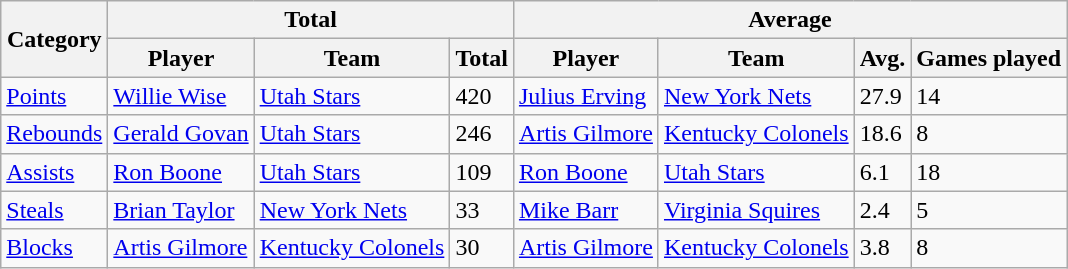<table class=wikitable style="text-align:left;">
<tr>
<th rowspan=2>Category</th>
<th colspan=3>Total</th>
<th colspan=4>Average</th>
</tr>
<tr>
<th>Player</th>
<th>Team</th>
<th>Total</th>
<th>Player</th>
<th>Team</th>
<th>Avg.</th>
<th>Games played</th>
</tr>
<tr>
<td><a href='#'>Points</a></td>
<td><a href='#'>Willie Wise</a></td>
<td><a href='#'>Utah Stars</a></td>
<td>420</td>
<td><a href='#'>Julius Erving</a></td>
<td><a href='#'>New York Nets</a></td>
<td>27.9</td>
<td>14</td>
</tr>
<tr>
<td><a href='#'>Rebounds</a></td>
<td><a href='#'>Gerald Govan</a></td>
<td><a href='#'>Utah Stars</a></td>
<td>246</td>
<td><a href='#'>Artis Gilmore</a></td>
<td><a href='#'>Kentucky Colonels</a></td>
<td>18.6</td>
<td>8</td>
</tr>
<tr>
<td><a href='#'>Assists</a></td>
<td><a href='#'>Ron Boone</a></td>
<td><a href='#'>Utah Stars</a></td>
<td>109</td>
<td><a href='#'>Ron Boone</a></td>
<td><a href='#'>Utah Stars</a></td>
<td>6.1</td>
<td>18</td>
</tr>
<tr>
<td><a href='#'>Steals</a></td>
<td><a href='#'>	Brian Taylor</a></td>
<td><a href='#'>New York Nets</a></td>
<td>33</td>
<td><a href='#'>Mike Barr</a></td>
<td><a href='#'>Virginia Squires</a></td>
<td>2.4</td>
<td>5</td>
</tr>
<tr>
<td><a href='#'>Blocks</a></td>
<td><a href='#'>Artis Gilmore</a></td>
<td><a href='#'>Kentucky Colonels</a></td>
<td>30</td>
<td><a href='#'>Artis Gilmore</a></td>
<td><a href='#'>Kentucky Colonels</a></td>
<td>3.8</td>
<td>8</td>
</tr>
</table>
